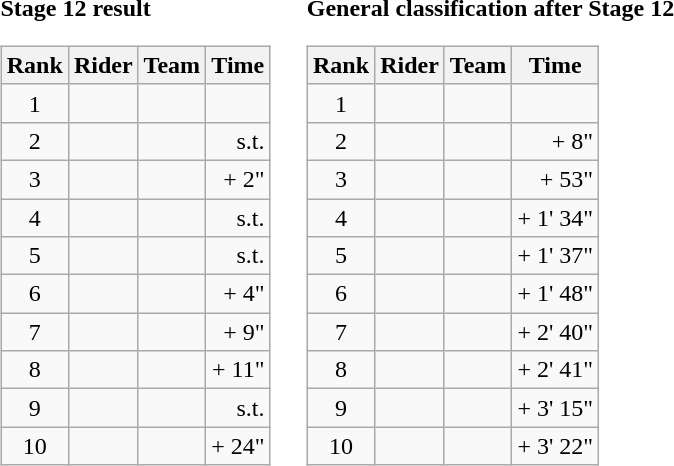<table>
<tr>
<td><strong>Stage 12 result</strong><br><table class="wikitable">
<tr>
<th scope="col">Rank</th>
<th scope="col">Rider</th>
<th scope="col">Team</th>
<th scope="col">Time</th>
</tr>
<tr>
<td style="text-align:center;">1</td>
<td></td>
<td></td>
<td style="text-align:right;"></td>
</tr>
<tr>
<td style="text-align:center;">2</td>
<td></td>
<td></td>
<td style="text-align:right;">s.t.</td>
</tr>
<tr>
<td style="text-align:center;">3</td>
<td></td>
<td></td>
<td style="text-align:right;">+ 2"</td>
</tr>
<tr>
<td style="text-align:center;">4</td>
<td></td>
<td></td>
<td style="text-align:right;">s.t.</td>
</tr>
<tr>
<td style="text-align:center;">5</td>
<td></td>
<td></td>
<td style="text-align:right;">s.t.</td>
</tr>
<tr>
<td style="text-align:center;">6</td>
<td></td>
<td></td>
<td style="text-align:right;">+ 4"</td>
</tr>
<tr>
<td style="text-align:center;">7</td>
<td></td>
<td></td>
<td style="text-align:right;">+ 9"</td>
</tr>
<tr>
<td style="text-align:center;">8</td>
<td></td>
<td></td>
<td style="text-align:right;">+ 11"</td>
</tr>
<tr>
<td style="text-align:center;">9</td>
<td></td>
<td></td>
<td style="text-align:right;">s.t.</td>
</tr>
<tr>
<td style="text-align:center;">10</td>
<td></td>
<td></td>
<td style="text-align:right;">+ 24"</td>
</tr>
</table>
</td>
<td></td>
<td><strong>General classification after Stage 12</strong><br><table class="wikitable">
<tr>
<th scope="col">Rank</th>
<th scope="col">Rider</th>
<th scope="col">Team</th>
<th scope="col">Time</th>
</tr>
<tr>
<td style="text-align:center;">1</td>
<td></td>
<td></td>
<td style="text-align:right;"></td>
</tr>
<tr>
<td style="text-align:center;">2</td>
<td></td>
<td></td>
<td style="text-align:right;">+ 8"</td>
</tr>
<tr>
<td style="text-align:center;">3</td>
<td></td>
<td></td>
<td style="text-align:right;">+ 53"</td>
</tr>
<tr>
<td style="text-align:center;">4</td>
<td></td>
<td></td>
<td style="text-align:right;">+ 1' 34"</td>
</tr>
<tr>
<td style="text-align:center;">5</td>
<td></td>
<td></td>
<td style="text-align:right;">+ 1' 37"</td>
</tr>
<tr>
<td style="text-align:center;">6</td>
<td></td>
<td></td>
<td style="text-align:right;">+ 1' 48"</td>
</tr>
<tr>
<td style="text-align:center;">7</td>
<td></td>
<td></td>
<td style="text-align:right;">+ 2' 40"</td>
</tr>
<tr>
<td style="text-align:center;">8</td>
<td></td>
<td></td>
<td style="text-align:right;">+ 2' 41"</td>
</tr>
<tr>
<td style="text-align:center;">9</td>
<td></td>
<td></td>
<td style="text-align:right;">+ 3' 15"</td>
</tr>
<tr>
<td style="text-align:center;">10</td>
<td></td>
<td></td>
<td style="text-align:right;">+ 3' 22"</td>
</tr>
</table>
</td>
</tr>
</table>
